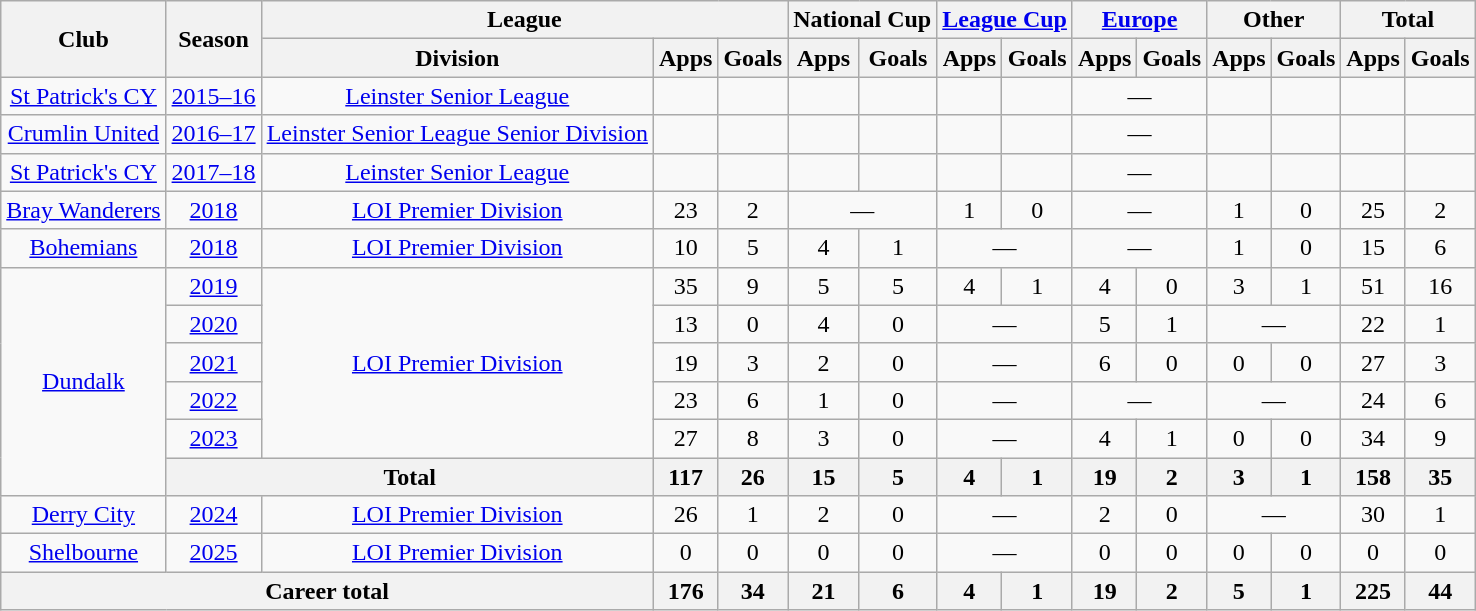<table class=wikitable style="text-align: center">
<tr>
<th rowspan=2>Club</th>
<th rowspan=2>Season</th>
<th colspan=3>League</th>
<th colspan=2>National Cup</th>
<th colspan=2><a href='#'>League Cup</a></th>
<th colspan=2><a href='#'>Europe</a></th>
<th colspan=2>Other</th>
<th colspan=2>Total</th>
</tr>
<tr>
<th>Division</th>
<th>Apps</th>
<th>Goals</th>
<th>Apps</th>
<th>Goals</th>
<th>Apps</th>
<th>Goals</th>
<th>Apps</th>
<th>Goals</th>
<th>Apps</th>
<th>Goals</th>
<th>Apps</th>
<th>Goals</th>
</tr>
<tr>
<td><a href='#'>St Patrick's CY</a></td>
<td><a href='#'>2015–16</a></td>
<td><a href='#'>Leinster Senior League</a></td>
<td></td>
<td></td>
<td></td>
<td></td>
<td></td>
<td></td>
<td colspan="2">—</td>
<td></td>
<td></td>
<td></td>
<td></td>
</tr>
<tr>
<td><a href='#'>Crumlin United</a></td>
<td><a href='#'>2016–17</a></td>
<td><a href='#'>Leinster Senior League Senior Division</a></td>
<td></td>
<td></td>
<td></td>
<td></td>
<td></td>
<td></td>
<td colspan="2">—</td>
<td></td>
<td></td>
<td></td>
<td></td>
</tr>
<tr>
<td><a href='#'>St Patrick's CY</a></td>
<td><a href='#'>2017–18</a></td>
<td><a href='#'>Leinster Senior League</a></td>
<td></td>
<td></td>
<td></td>
<td></td>
<td></td>
<td></td>
<td colspan="2">—</td>
<td></td>
<td></td>
<td></td>
<td></td>
</tr>
<tr>
<td><a href='#'>Bray Wanderers</a></td>
<td><a href='#'>2018</a></td>
<td><a href='#'>LOI Premier Division</a></td>
<td>23</td>
<td>2</td>
<td colspan="2">—</td>
<td>1</td>
<td>0</td>
<td colspan="2">—</td>
<td>1</td>
<td>0</td>
<td>25</td>
<td>2</td>
</tr>
<tr>
<td><a href='#'>Bohemians</a></td>
<td><a href='#'>2018</a></td>
<td><a href='#'>LOI Premier Division</a></td>
<td>10</td>
<td>5</td>
<td>4</td>
<td>1</td>
<td colspan="2">—</td>
<td colspan="2">—</td>
<td>1</td>
<td>0</td>
<td>15</td>
<td>6</td>
</tr>
<tr>
<td rowspan="6"><a href='#'>Dundalk</a></td>
<td><a href='#'>2019</a></td>
<td rowspan="5"><a href='#'>LOI Premier Division</a></td>
<td>35</td>
<td>9</td>
<td>5</td>
<td>5</td>
<td>4</td>
<td>1</td>
<td>4</td>
<td>0</td>
<td>3</td>
<td>1</td>
<td>51</td>
<td>16</td>
</tr>
<tr>
<td><a href='#'>2020</a></td>
<td>13</td>
<td>0</td>
<td>4</td>
<td>0</td>
<td colspan="2">—</td>
<td>5</td>
<td>1</td>
<td colspan="2">—</td>
<td>22</td>
<td>1</td>
</tr>
<tr>
<td><a href='#'>2021</a></td>
<td>19</td>
<td>3</td>
<td>2</td>
<td>0</td>
<td colspan="2">—</td>
<td>6</td>
<td>0</td>
<td>0</td>
<td>0</td>
<td>27</td>
<td>3</td>
</tr>
<tr>
<td><a href='#'>2022</a></td>
<td>23</td>
<td>6</td>
<td>1</td>
<td>0</td>
<td colspan="2">—</td>
<td colspan="2">—</td>
<td colspan="2">—</td>
<td>24</td>
<td>6</td>
</tr>
<tr>
<td><a href='#'>2023</a></td>
<td>27</td>
<td>8</td>
<td>3</td>
<td>0</td>
<td colspan="2">—</td>
<td>4</td>
<td>1</td>
<td>0</td>
<td>0</td>
<td>34</td>
<td>9</td>
</tr>
<tr>
<th colspan="2">Total</th>
<th>117</th>
<th>26</th>
<th>15</th>
<th>5</th>
<th>4</th>
<th>1</th>
<th>19</th>
<th>2</th>
<th>3</th>
<th>1</th>
<th>158</th>
<th>35</th>
</tr>
<tr>
<td><a href='#'>Derry City</a></td>
<td><a href='#'>2024</a></td>
<td><a href='#'>LOI Premier Division</a></td>
<td>26</td>
<td>1</td>
<td>2</td>
<td>0</td>
<td colspan="2">—</td>
<td>2</td>
<td>0</td>
<td colspan="2">—</td>
<td>30</td>
<td>1</td>
</tr>
<tr>
<td><a href='#'>Shelbourne</a></td>
<td><a href='#'>2025</a></td>
<td><a href='#'>LOI Premier Division</a></td>
<td>0</td>
<td>0</td>
<td>0</td>
<td>0</td>
<td colspan="2">—</td>
<td>0</td>
<td>0</td>
<td>0</td>
<td>0</td>
<td>0</td>
<td>0</td>
</tr>
<tr>
<th colspan="3">Career total</th>
<th>176</th>
<th>34</th>
<th>21</th>
<th>6</th>
<th>4</th>
<th>1</th>
<th>19</th>
<th>2</th>
<th>5</th>
<th>1</th>
<th>225</th>
<th>44</th>
</tr>
</table>
